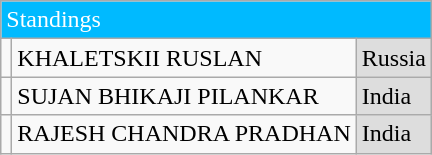<table class="wikitable">
<tr>
<td colspan="3" style="background:#00baff;color:#fff">Standings</td>
</tr>
<tr>
<td></td>
<td>KHALETSKII RUSLAN</td>
<td style="background:#dddddd">Russia</td>
</tr>
<tr>
<td></td>
<td>SUJAN BHIKAJI PILANKAR</td>
<td style="background:#dddddd"> India</td>
</tr>
<tr>
<td></td>
<td>RAJESH CHANDRA PRADHAN</td>
<td style="background:#dddddd"> India</td>
</tr>
</table>
